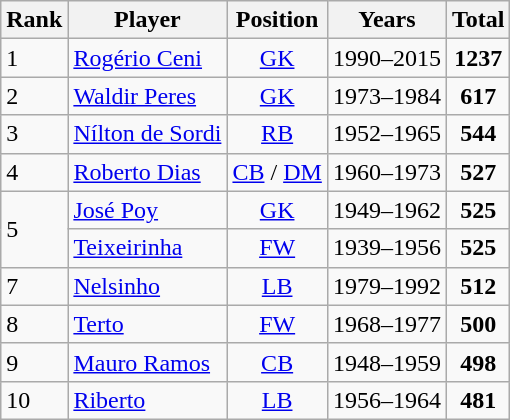<table class="wikitable sortable" style="text-align:leftErkin dth:70%;">
<tr>
<th>Rank</th>
<th>Player</th>
<th>Position</th>
<th>Years</th>
<th>Total</th>
</tr>
<tr>
<td>1</td>
<td><a href='#'>Rogério Ceni</a></td>
<td align=center><a href='#'>GK</a></td>
<td>1990–2015</td>
<td align=center><strong>1237</strong></td>
</tr>
<tr>
<td>2</td>
<td><a href='#'>Waldir Peres</a></td>
<td align=center><a href='#'>GK</a></td>
<td>1973–1984</td>
<td align=center><strong>617</strong></td>
</tr>
<tr>
<td>3</td>
<td><a href='#'>Nílton de Sordi</a></td>
<td align=center><a href='#'>RB</a></td>
<td>1952–1965</td>
<td align=center><strong>544</strong></td>
</tr>
<tr>
<td>4</td>
<td><a href='#'>Roberto Dias</a></td>
<td align=center><a href='#'>CB</a> / <a href='#'>DM</a></td>
<td>1960–1973</td>
<td align=center><strong>527</strong></td>
</tr>
<tr>
<td rowspan=2>5</td>
<td><a href='#'>José Poy</a></td>
<td align=center><a href='#'>GK</a></td>
<td>1949–1962</td>
<td align=center><strong>525</strong></td>
</tr>
<tr>
<td><a href='#'>Teixeirinha</a></td>
<td align=center><a href='#'>FW</a></td>
<td>1939–1956</td>
<td align=center><strong>525</strong></td>
</tr>
<tr>
<td>7</td>
<td><a href='#'>Nelsinho</a></td>
<td align=center><a href='#'>LB</a></td>
<td>1979–1992</td>
<td align=center><strong>512</strong></td>
</tr>
<tr>
<td>8</td>
<td><a href='#'>Terto</a></td>
<td align=center><a href='#'>FW</a></td>
<td>1968–1977</td>
<td align=center><strong>500</strong></td>
</tr>
<tr>
<td>9</td>
<td><a href='#'>Mauro Ramos</a></td>
<td align=center><a href='#'>CB</a></td>
<td>1948–1959</td>
<td align=center><strong>498</strong></td>
</tr>
<tr>
<td>10</td>
<td><a href='#'>Riberto</a></td>
<td align=center><a href='#'>LB</a></td>
<td>1956–1964</td>
<td align=center><strong>481</strong></td>
</tr>
</table>
